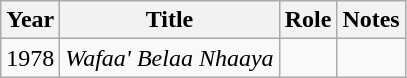<table class="wikitable sortable">
<tr>
<th>Year</th>
<th>Title</th>
<th>Role</th>
<th class="unsortable">Notes</th>
</tr>
<tr>
<td>1978</td>
<td><em>Wafaa' Belaa Nhaaya</em></td>
<td></td>
<td></td>
</tr>
</table>
